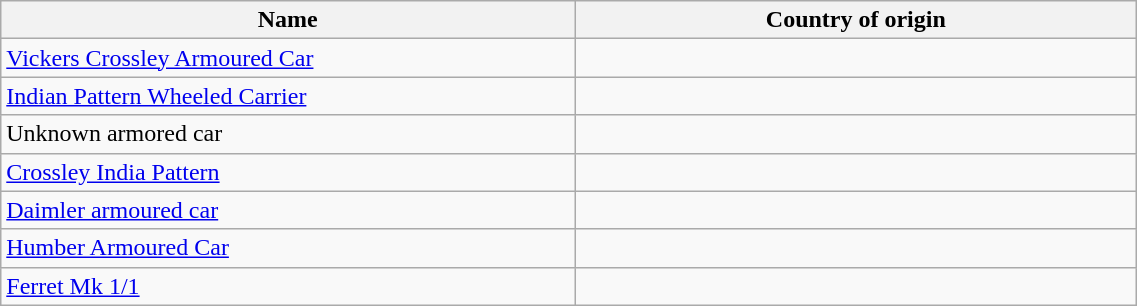<table class=wikitable border="0" width="60%">
<tr>
<th width="5%">Name</th>
<th width="5%">Country of origin</th>
</tr>
<tr>
<td><a href='#'>Vickers Crossley Armoured Car</a></td>
<td></td>
</tr>
<tr>
<td><a href='#'>Indian Pattern Wheeled Carrier</a></td>
<td></td>
</tr>
<tr>
<td>Unknown armored car</td>
<td></td>
</tr>
<tr>
<td><a href='#'>Crossley India Pattern</a></td>
<td></td>
</tr>
<tr>
<td><a href='#'>Daimler armoured car</a></td>
<td></td>
</tr>
<tr>
<td><a href='#'>Humber Armoured Car</a></td>
<td></td>
</tr>
<tr>
<td><a href='#'>Ferret Mk 1/1</a></td>
<td></td>
</tr>
</table>
